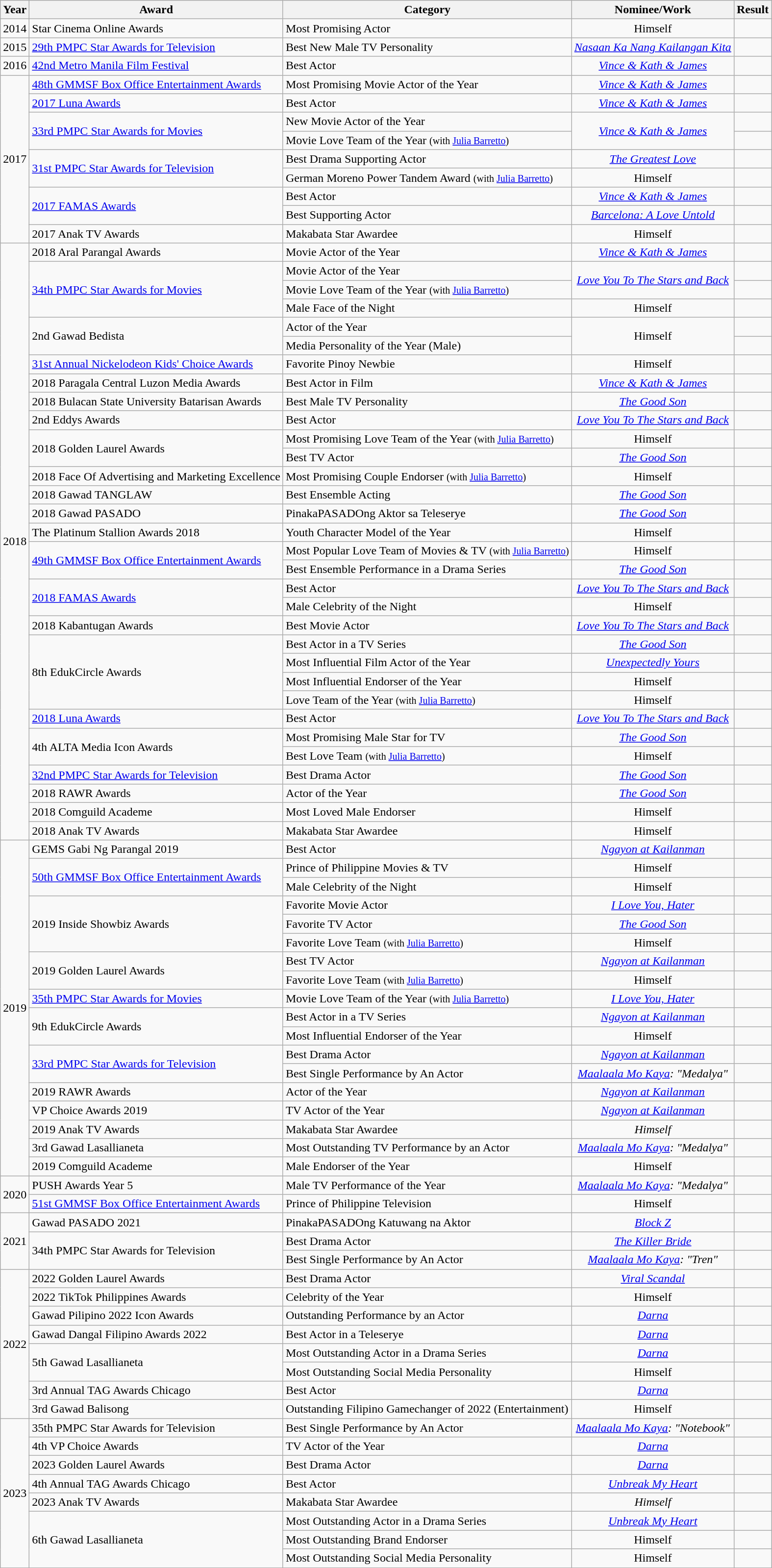<table class="wikitable">
<tr>
<th>Year</th>
<th>Award</th>
<th>Category</th>
<th>Nominee/Work</th>
<th>Result</th>
</tr>
<tr>
<td>2014</td>
<td>Star Cinema Online Awards</td>
<td>Most Promising Actor</td>
<td align="center">Himself</td>
<td></td>
</tr>
<tr>
<td>2015</td>
<td><a href='#'>29th PMPC Star Awards for Television</a></td>
<td>Best New Male TV Personality</td>
<td align="center"><em><a href='#'>Nasaan Ka Nang Kailangan Kita</a></em></td>
<td></td>
</tr>
<tr>
<td>2016</td>
<td><a href='#'>42nd Metro Manila Film Festival</a></td>
<td>Best Actor</td>
<td align="center"><em><a href='#'>Vince & Kath & James</a></em></td>
<td></td>
</tr>
<tr>
<td rowspan="9">2017</td>
<td><a href='#'>48th GMMSF Box Office Entertainment Awards</a></td>
<td>Most Promising Movie Actor of the Year</td>
<td align="center"><em><a href='#'>Vince & Kath & James</a></em></td>
<td></td>
</tr>
<tr>
<td><a href='#'>2017 Luna Awards</a></td>
<td>Best Actor</td>
<td align="center"><em><a href='#'>Vince & Kath & James</a></em></td>
<td></td>
</tr>
<tr>
<td rowspan="2"><a href='#'>33rd PMPC Star Awards for Movies</a></td>
<td>New Movie Actor of the Year</td>
<td align="center" rowspan="2"><em><a href='#'>Vince & Kath & James</a></em></td>
<td></td>
</tr>
<tr>
<td>Movie Love Team of the Year <small>(with <a href='#'>Julia Barretto</a>)</small></td>
<td></td>
</tr>
<tr>
<td rowspan="2"><a href='#'>31st PMPC Star Awards for Television</a></td>
<td>Best Drama Supporting Actor</td>
<td align="center"><em><a href='#'>The Greatest Love</a></em></td>
<td></td>
</tr>
<tr>
<td>German Moreno Power Tandem Award <small>(with <a href='#'>Julia Barretto</a>)</small></td>
<td align="center">Himself</td>
<td></td>
</tr>
<tr>
<td rowspan="2"><a href='#'>2017 FAMAS Awards</a></td>
<td>Best Actor</td>
<td align="center"><em><a href='#'>Vince & Kath & James</a></em></td>
<td></td>
</tr>
<tr>
<td>Best Supporting Actor</td>
<td align="center"><em><a href='#'>Barcelona: A Love Untold</a></em></td>
<td></td>
</tr>
<tr>
<td Anak TV>2017 Anak TV Awards</td>
<td>Makabata Star Awardee</td>
<td align="center">Himself</td>
<td></td>
</tr>
<tr>
<td rowspan=32>2018</td>
<td>2018 Aral Parangal Awards</td>
<td>Movie Actor of the Year</td>
<td align="center"><em><a href='#'>Vince & Kath & James</a></em></td>
<td></td>
</tr>
<tr>
<td rowspan=3><a href='#'>34th PMPC Star Awards for Movies</a></td>
<td>Movie Actor of the Year</td>
<td align="center" rowspan="2"><em><a href='#'>Love You To The Stars and Back</a></em></td>
<td></td>
</tr>
<tr>
<td>Movie Love Team of the Year <small>(with <a href='#'>Julia Barretto</a>)</small></td>
<td></td>
</tr>
<tr>
<td>Male Face of the Night</td>
<td align="center">Himself</td>
<td></td>
</tr>
<tr>
<td rowspan=2>2nd Gawad Bedista</td>
<td>Actor of the Year</td>
<td align="center" rowspan="2">Himself</td>
<td></td>
</tr>
<tr>
<td>Media Personality of the Year (Male)</td>
<td></td>
</tr>
<tr>
<td><a href='#'>31st Annual Nickelodeon Kids' Choice Awards</a></td>
<td>Favorite Pinoy Newbie</td>
<td align="center">Himself</td>
<td></td>
</tr>
<tr>
<td>2018 Paragala Central Luzon Media Awards</td>
<td>Best Actor in Film</td>
<td align="center"><em><a href='#'>Vince & Kath & James</a></em></td>
<td></td>
</tr>
<tr>
<td>2018 Bulacan State University Batarisan Awards</td>
<td>Best Male TV Personality</td>
<td align="center"><em><a href='#'>The Good Son</a></em></td>
<td></td>
</tr>
<tr>
<td>2nd Eddys Awards</td>
<td>Best Actor</td>
<td align="center"><em><a href='#'>Love You To The Stars and Back</a></em></td>
<td></td>
</tr>
<tr>
<td rowspan=2>2018 Golden Laurel Awards</td>
<td>Most Promising Love Team of the Year <small>(with <a href='#'>Julia Barretto</a>)</small></td>
<td align="center">Himself</td>
<td></td>
</tr>
<tr>
<td>Best TV Actor</td>
<td align="center"><em><a href='#'>The Good Son</a></em></td>
<td></td>
</tr>
<tr>
<td>2018 Face Of Advertising and Marketing Excellence</td>
<td>Most Promising Couple Endorser <small>(with <a href='#'>Julia Barretto</a>)</small></td>
<td align="center">Himself</td>
<td></td>
</tr>
<tr>
<td>2018 Gawad TANGLAW</td>
<td>Best Ensemble Acting</td>
<td align="center"><em><a href='#'>The Good Son</a></em></td>
<td></td>
</tr>
<tr>
<td>2018 Gawad PASADO</td>
<td>PinakaPASADOng Aktor sa Teleserye</td>
<td align="center"><em><a href='#'>The Good Son</a></em></td>
<td></td>
</tr>
<tr>
<td>The Platinum Stallion Awards 2018</td>
<td>Youth Character Model of the Year</td>
<td align="center">Himself</td>
<td></td>
</tr>
<tr>
<td rowspan=2><a href='#'>49th GMMSF Box Office Entertainment Awards</a></td>
<td>Most Popular Love Team of Movies & TV <small>(with <a href='#'>Julia Barretto</a>)</small></td>
<td align="center">Himself</td>
<td></td>
</tr>
<tr>
<td>Best Ensemble Performance in a Drama Series</td>
<td align="center"><em><a href='#'>The Good Son</a></em></td>
<td></td>
</tr>
<tr>
<td rowspan=2><a href='#'>2018 FAMAS Awards</a></td>
<td>Best Actor</td>
<td align="center"><em><a href='#'>Love You To The Stars and Back</a></em></td>
<td></td>
</tr>
<tr>
<td>Male Celebrity of the Night</td>
<td align="center">Himself</td>
<td></td>
</tr>
<tr>
<td>2018 Kabantugan Awards</td>
<td>Best Movie Actor</td>
<td align="center"><em><a href='#'>Love You To The Stars and Back</a></em></td>
<td></td>
</tr>
<tr>
<td rowspan=4>8th EdukCircle Awards</td>
<td>Best Actor in a TV Series</td>
<td align="center"><em><a href='#'>The Good Son</a></em></td>
<td></td>
</tr>
<tr>
<td>Most Influential Film Actor of the Year</td>
<td align="center"><em><a href='#'>Unexpectedly Yours</a></em></td>
<td></td>
</tr>
<tr>
<td>Most Influential Endorser of the Year</td>
<td align="center">Himself</td>
<td></td>
</tr>
<tr>
<td>Love Team of the Year <small>(with <a href='#'>Julia Barretto</a>)</small></td>
<td align="center">Himself</td>
<td></td>
</tr>
<tr>
<td><a href='#'>2018 Luna Awards</a></td>
<td>Best Actor</td>
<td align="center"><em><a href='#'>Love You To The Stars and Back</a></em></td>
<td></td>
</tr>
<tr>
<td rowspan=2>4th ALTA Media Icon Awards</td>
<td>Most Promising Male Star for TV</td>
<td align="center"><em><a href='#'>The Good Son</a></em></td>
<td></td>
</tr>
<tr>
<td>Best Love Team <small>(with <a href='#'>Julia Barretto</a>)</small></td>
<td align="center">Himself</td>
<td></td>
</tr>
<tr>
<td><a href='#'>32nd PMPC Star Awards for Television</a></td>
<td>Best Drama Actor</td>
<td align="center"><em><a href='#'>The Good Son</a></em></td>
<td></td>
</tr>
<tr>
<td>2018 RAWR Awards</td>
<td>Actor of the Year</td>
<td align="center"><em><a href='#'>The Good Son</a></em></td>
<td></td>
</tr>
<tr>
<td>2018 Comguild Academe</td>
<td>Most Loved Male Endorser</td>
<td align="center">Himself</td>
<td></td>
</tr>
<tr>
<td>2018 Anak TV Awards</td>
<td>Makabata Star Awardee</td>
<td align="center">Himself</td>
<td></td>
</tr>
<tr>
<td rowspan=18>2019</td>
<td>GEMS Gabi Ng Parangal 2019</td>
<td>Best Actor</td>
<td align="center"><em><a href='#'>Ngayon at Kailanman</a></em></td>
<td></td>
</tr>
<tr>
<td rowspan=2><a href='#'>50th GMMSF Box Office Entertainment Awards</a></td>
<td>Prince of Philippine Movies & TV</td>
<td align="center">Himself</td>
<td></td>
</tr>
<tr>
<td>Male Celebrity of the Night</td>
<td align="center">Himself</td>
<td></td>
</tr>
<tr>
<td rowspan=3>2019 Inside Showbiz Awards</td>
<td>Favorite Movie Actor</td>
<td align="center"><em><a href='#'>I Love You, Hater</a></em></td>
<td></td>
</tr>
<tr>
<td>Favorite TV Actor</td>
<td align="center"><em><a href='#'>The Good Son</a></em></td>
<td></td>
</tr>
<tr>
<td>Favorite Love Team <small>(with <a href='#'>Julia Barretto</a>)</small></td>
<td align="center">Himself</td>
<td></td>
</tr>
<tr>
<td rowspan=2>2019 Golden Laurel Awards</td>
<td>Best TV Actor</td>
<td align="center"><em><a href='#'>Ngayon at Kailanman</a></em></td>
<td></td>
</tr>
<tr>
<td>Favorite Love Team <small>(with <a href='#'>Julia Barretto</a>)</small></td>
<td align="center">Himself</td>
<td></td>
</tr>
<tr>
<td><a href='#'>35th PMPC Star Awards for Movies</a></td>
<td>Movie Love Team of the Year <small>(with <a href='#'>Julia Barretto</a>)</small></td>
<td align="center"><em><a href='#'>I Love You, Hater</a></em></td>
<td></td>
</tr>
<tr>
<td rowspan=2>9th EdukCircle Awards</td>
<td>Best Actor in a TV Series</td>
<td align="center"><em><a href='#'>Ngayon at Kailanman</a></em></td>
<td></td>
</tr>
<tr>
<td>Most Influential Endorser of the Year</td>
<td align="center">Himself</td>
<td></td>
</tr>
<tr>
<td rowspan=2><a href='#'>33rd PMPC Star Awards for Television</a></td>
<td>Best Drama Actor</td>
<td align="center"><em><a href='#'>Ngayon at Kailanman</a></em></td>
<td></td>
</tr>
<tr>
<td>Best Single Performance by An Actor</td>
<td align="center"><em><a href='#'>Maalaala Mo Kaya</a>: "Medalya"</em></td>
<td></td>
</tr>
<tr>
<td>2019 RAWR Awards</td>
<td>Actor of the Year</td>
<td align="center"><em><a href='#'>Ngayon at Kailanman</a></em></td>
<td></td>
</tr>
<tr>
<td>VP Choice Awards 2019</td>
<td>TV Actor of the Year</td>
<td align="center"><em><a href='#'>Ngayon at Kailanman</a></em></td>
<td></td>
</tr>
<tr>
<td Anak TV>2019 Anak TV Awards</td>
<td>Makabata Star Awardee</td>
<td align="center"><em>Himself</em></td>
<td></td>
</tr>
<tr>
<td>3rd Gawad Lasallianeta</td>
<td>Most Outstanding TV Performance by an Actor</td>
<td align="center"><em><a href='#'>Maalaala Mo Kaya</a>: "Medalya"</em></td>
<td></td>
</tr>
<tr>
<td>2019 Comguild Academe</td>
<td>Male Endorser of the Year</td>
<td align="center">Himself</td>
<td></td>
</tr>
<tr>
<td rowspan=2>2020</td>
<td>PUSH Awards Year 5</td>
<td>Male TV Performance of the Year</td>
<td align="center"><em><a href='#'>Maalaala Mo Kaya</a>: "Medalya"</em></td>
<td></td>
</tr>
<tr>
<td><a href='#'>51st GMMSF Box Office Entertainment Awards</a></td>
<td>Prince of Philippine Television</td>
<td align="center">Himself</td>
<td></td>
</tr>
<tr>
<td rowspan=3>2021</td>
<td>Gawad PASADO 2021</td>
<td>PinakaPASADOng Katuwang na Aktor</td>
<td align="center"><em><a href='#'>Block Z</a></em></td>
<td></td>
</tr>
<tr>
<td rowspan=2>34th PMPC Star Awards for Television</td>
<td>Best Drama Actor</td>
<td align="center"><em><a href='#'>The Killer Bride</a></em></td>
<td></td>
</tr>
<tr>
<td>Best Single Performance by An Actor</td>
<td align="center"><em><a href='#'>Maalaala Mo Kaya</a>: "Tren"</em></td>
<td></td>
</tr>
<tr>
<td rowspan=8>2022</td>
<td>2022 Golden Laurel Awards</td>
<td>Best Drama Actor</td>
<td align="center"><em><a href='#'>Viral Scandal</a></em></td>
<td></td>
</tr>
<tr>
<td>2022 TikTok Philippines Awards</td>
<td>Celebrity of the Year</td>
<td align="center">Himself</td>
<td></td>
</tr>
<tr>
<td>Gawad Pilipino 2022 Icon Awards</td>
<td>Outstanding Performance by an Actor</td>
<td align="center"><em><a href='#'>Darna</a></em></td>
<td></td>
</tr>
<tr>
<td>Gawad Dangal Filipino Awards 2022</td>
<td>Best Actor in a Teleserye</td>
<td align="center"><em><a href='#'>Darna</a></em></td>
<td></td>
</tr>
<tr>
<td rowspan=2>5th Gawad Lasallianeta</td>
<td>Most Outstanding Actor in a Drama Series</td>
<td align="center"><em><a href='#'>Darna</a></em></td>
<td></td>
</tr>
<tr>
<td>Most Outstanding Social Media Personality</td>
<td align="center">Himself</td>
<td></td>
</tr>
<tr>
<td>3rd Annual TAG Awards Chicago</td>
<td>Best Actor</td>
<td align="center"><em><a href='#'>Darna</a></em></td>
<td></td>
</tr>
<tr>
<td>3rd Gawad Balisong</td>
<td>Outstanding Filipino Gamechanger of 2022 (Entertainment)</td>
<td align="center">Himself</td>
<td></td>
</tr>
<tr>
<td rowspan=8>2023</td>
<td>35th PMPC Star Awards for Television</td>
<td>Best Single Performance by An Actor</td>
<td align="center"><em><a href='#'>Maalaala Mo Kaya</a>: "Notebook"</em></td>
<td></td>
</tr>
<tr>
<td>4th VP Choice Awards</td>
<td>TV Actor of the Year</td>
<td align="center"><em><a href='#'>Darna</a></em></td>
<td></td>
</tr>
<tr>
<td>2023 Golden Laurel Awards</td>
<td>Best Drama Actor</td>
<td align="center"><em><a href='#'>Darna</a></em></td>
<td></td>
</tr>
<tr>
<td>4th Annual TAG Awards Chicago</td>
<td>Best Actor</td>
<td align="center"><em><a href='#'>Unbreak My Heart</a></em></td>
<td></td>
</tr>
<tr>
<td Anak TV>2023 Anak TV Awards</td>
<td>Makabata Star Awardee</td>
<td align="center"><em>Himself</em></td>
<td></td>
</tr>
<tr>
<td rowspan=3>6th Gawad Lasallianeta</td>
<td>Most Outstanding Actor in a Drama Series</td>
<td align="center"><em><a href='#'>Unbreak My Heart</a></em></td>
<td></td>
</tr>
<tr>
<td>Most Outstanding Brand Endorser</td>
<td align="center">Himself</td>
<td></td>
</tr>
<tr>
<td>Most Outstanding Social Media Personality</td>
<td align="center">Himself</td>
<td></td>
</tr>
<tr>
</tr>
</table>
